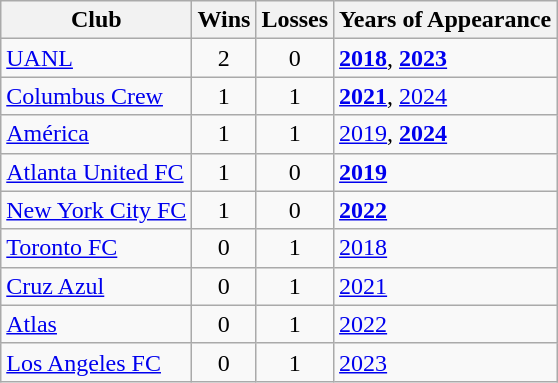<table class="wikitable sortable" style=text-align:center;">
<tr>
<th>Club</th>
<th>Wins</th>
<th>Losses</th>
<th>Years of Appearance</th>
</tr>
<tr>
<td align="left"> <a href='#'>UANL</a></td>
<td align=center>2</td>
<td>0</td>
<td align="left"><strong><a href='#'>2018</a></strong>, <strong><a href='#'>2023</a></strong></td>
</tr>
<tr>
<td align="left"> <a href='#'>Columbus Crew</a></td>
<td align=center>1</td>
<td>1</td>
<td align="left"><strong><a href='#'>2021</a></strong>, <a href='#'>2024</a></td>
</tr>
<tr>
<td align="left"> <a href='#'>América</a></td>
<td align=center>1</td>
<td>1</td>
<td align="left"><a href='#'>2019</a>, <strong><a href='#'>2024</a></strong></td>
</tr>
<tr>
<td align="left"> <a href='#'>Atlanta United FC</a></td>
<td align=center>1</td>
<td>0</td>
<td align="left"><strong><a href='#'>2019</a></strong></td>
</tr>
<tr>
<td align="left"> <a href='#'>New York City FC</a></td>
<td align=center>1</td>
<td>0</td>
<td align="left"><strong><a href='#'>2022</a></strong></td>
</tr>
<tr>
<td align="left"> <a href='#'>Toronto FC</a></td>
<td align=center>0</td>
<td>1</td>
<td align="left"><a href='#'>2018</a></td>
</tr>
<tr>
<td align="left"> <a href='#'>Cruz Azul</a></td>
<td align=center>0</td>
<td>1</td>
<td align="left"><a href='#'>2021</a></td>
</tr>
<tr>
<td align="left"> <a href='#'>Atlas</a></td>
<td align=center>0</td>
<td>1</td>
<td align="left"><a href='#'>2022</a></td>
</tr>
<tr>
<td align="left"> <a href='#'>Los Angeles FC</a></td>
<td align=center>0</td>
<td>1</td>
<td align="left"><a href='#'>2023</a></td>
</tr>
</table>
